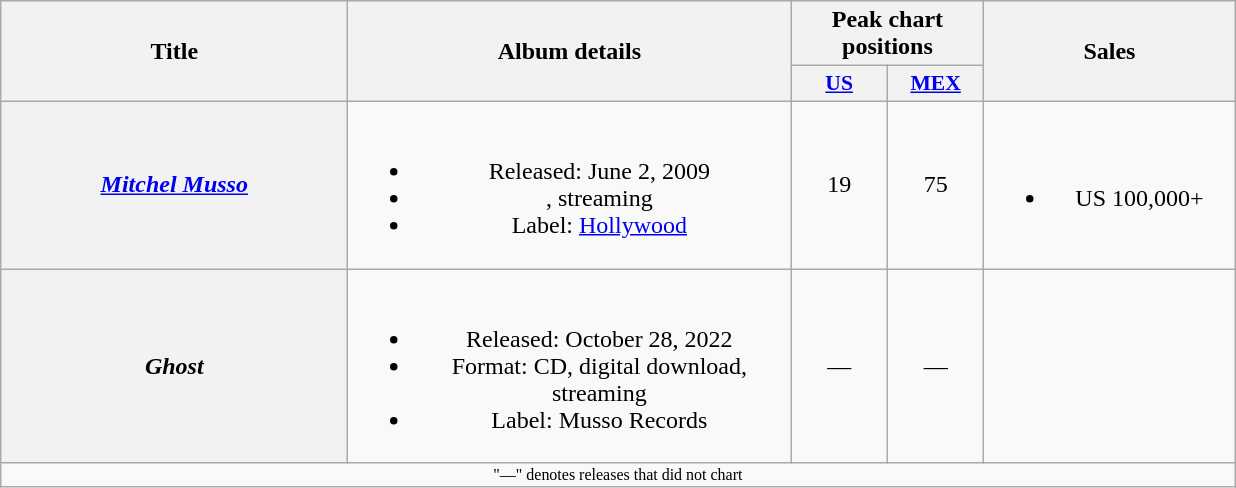<table class="wikitable plainrowheaders" style="text-align:center;" border="1">
<tr>
<th scope="col" rowspan="2" style="width:14em;">Title</th>
<th scope="col" rowspan="2" style="width:18em;">Album details</th>
<th scope="col" colspan="2">Peak chart positions</th>
<th scope="col" rowspan="2" style="width:10em;">Sales</th>
</tr>
<tr>
<th scope="col" style="width:4em;font-size:90%;"><a href='#'>US</a><br></th>
<th scope="col" style="width:4em;font-size:90%;"><a href='#'>MEX</a><br></th>
</tr>
<tr>
<th scope="row"><em><a href='#'>Mitchel Musso</a></em></th>
<td><br><ul><li>Released: June 2, 2009</li><li>, streaming</li><li>Label: <a href='#'>Hollywood</a></li></ul></td>
<td>19</td>
<td>75</td>
<td><br><ul><li>US 100,000+</li></ul></td>
</tr>
<tr>
<th scope="row"><em>Ghost</em></th>
<td><br><ul><li>Released: October 28, 2022</li><li>Format: CD, digital download, streaming</li><li>Label: Musso Records</li></ul></td>
<td>—</td>
<td>—</td>
<td></td>
</tr>
<tr>
<td colspan="9" style="font-size:8pt">"—" denotes releases that did not chart</td>
</tr>
</table>
